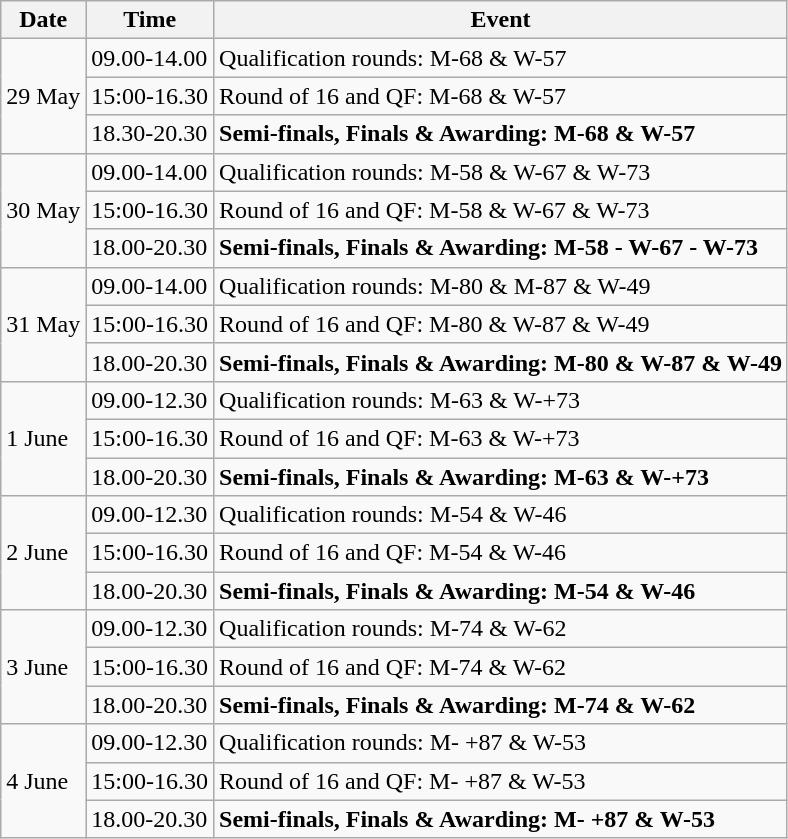<table class=wikitable>
<tr>
<th>Date</th>
<th>Time</th>
<th>Event</th>
</tr>
<tr>
<td rowspan="3">29 May</td>
<td>09.00-14.00</td>
<td>Qualification rounds: M-68 & W-57</td>
</tr>
<tr>
<td>15:00-16.30</td>
<td>Round of 16 and QF: M-68 & W-57</td>
</tr>
<tr>
<td>18.30-20.30</td>
<td><strong>Semi-finals, Finals & Awarding: M-68 & W-57</strong></td>
</tr>
<tr>
<td rowspan="3">30 May</td>
<td>09.00-14.00</td>
<td>Qualification rounds: M-58 & W-67 & W-73</td>
</tr>
<tr>
<td>15:00-16.30</td>
<td>Round of 16 and QF: M-58 & W-67 & W-73</td>
</tr>
<tr>
<td>18.00-20.30</td>
<td><strong>Semi-finals, Finals & Awarding: M-58 - W-67 - W-73</strong></td>
</tr>
<tr>
<td rowspan="3">31 May</td>
<td>09.00-14.00</td>
<td>Qualification rounds: M-80 & M-87 & W-49</td>
</tr>
<tr>
<td>15:00-16.30</td>
<td>Round of 16 and QF: M-80 & W-87 & W-49</td>
</tr>
<tr>
<td>18.00-20.30</td>
<td><strong>Semi-finals, Finals & Awarding: M-80 & W-87 & W-49</strong></td>
</tr>
<tr>
<td rowspan="3">1 June</td>
<td>09.00-12.30</td>
<td>Qualification rounds: M-63 & W-+73</td>
</tr>
<tr>
<td>15:00-16.30</td>
<td>Round of 16 and QF: M-63 & W-+73</td>
</tr>
<tr>
<td>18.00-20.30</td>
<td><strong>Semi-finals, Finals & Awarding: M-63 & W-+73</strong></td>
</tr>
<tr>
<td rowspan="3">2 June</td>
<td>09.00-12.30</td>
<td>Qualification rounds: M-54 & W-46</td>
</tr>
<tr>
<td>15:00-16.30</td>
<td>Round of 16 and QF:  M-54 & W-46</td>
</tr>
<tr>
<td>18.00-20.30</td>
<td><strong>Semi-finals, Finals & Awarding:  M-54 & W-46</strong></td>
</tr>
<tr>
<td rowspan="3">3 June</td>
<td>09.00-12.30</td>
<td>Qualification rounds: M-74 & W-62</td>
</tr>
<tr>
<td>15:00-16.30</td>
<td>Round of 16 and QF:  M-74 & W-62</td>
</tr>
<tr>
<td>18.00-20.30</td>
<td><strong>Semi-finals, Finals & Awarding: M-74 & W-62</strong></td>
</tr>
<tr>
<td rowspan="3">4 June</td>
<td>09.00-12.30</td>
<td>Qualification rounds: M- +87 & W-53</td>
</tr>
<tr>
<td>15:00-16.30</td>
<td>Round of 16 and QF:  M- +87 & W-53</td>
</tr>
<tr>
<td>18.00-20.30</td>
<td><strong>Semi-finals, Finals & Awarding:  M- +87 & W-53</strong></td>
</tr>
</table>
